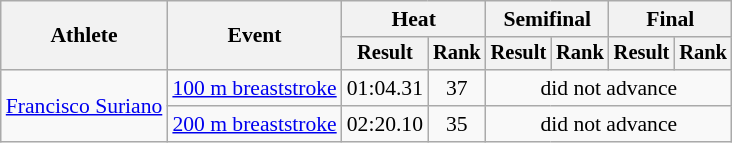<table class="wikitable" style="font-size:90%; text-align: center">
<tr>
<th rowspan="2">Athlete</th>
<th rowspan="2">Event</th>
<th colspan="2">Heat</th>
<th colspan="2">Semifinal</th>
<th colspan="2">Final</th>
</tr>
<tr style="font-size:95%">
<th>Result</th>
<th>Rank</th>
<th>Result</th>
<th>Rank</th>
<th>Result</th>
<th>Rank</th>
</tr>
<tr align=center>
<td align=left rowspan=2><a href='#'>Francisco Suriano</a></td>
<td align=left><a href='#'>100 m breaststroke</a></td>
<td>01:04.31</td>
<td>37</td>
<td colspan=4>did not advance</td>
</tr>
<tr align=center>
<td align=left><a href='#'>200 m breaststroke</a></td>
<td>02:20.10</td>
<td>35</td>
<td colspan=4>did not advance</td>
</tr>
</table>
